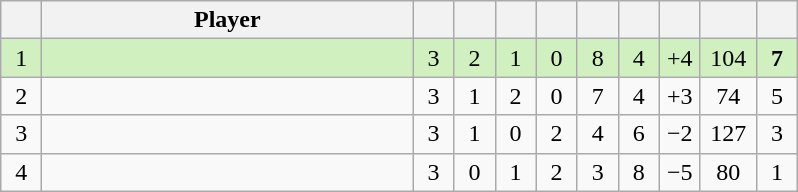<table class="wikitable" style="text-align:center; margin: 1em auto 1em auto, align:left">
<tr>
<th width=20></th>
<th width=240>Player</th>
<th width=20></th>
<th width=20></th>
<th width=20></th>
<th width=20></th>
<th width=20></th>
<th width=20></th>
<th width=20></th>
<th width=30></th>
<th width=20></th>
</tr>
<tr style="background:#D0F0C0;">
<td>1</td>
<td align=left></td>
<td>3</td>
<td>2</td>
<td>1</td>
<td>0</td>
<td>8</td>
<td>4</td>
<td>+4</td>
<td>104</td>
<td><strong>7</strong></td>
</tr>
<tr style=>
<td>2</td>
<td align=left></td>
<td>3</td>
<td>1</td>
<td>2</td>
<td>0</td>
<td>7</td>
<td>4</td>
<td>+3</td>
<td>74</td>
<td>5</td>
</tr>
<tr style=>
<td>3</td>
<td align=left></td>
<td>3</td>
<td>1</td>
<td>0</td>
<td>2</td>
<td>4</td>
<td>6</td>
<td>−2</td>
<td>127</td>
<td>3</td>
</tr>
<tr style=>
<td>4</td>
<td align=left></td>
<td>3</td>
<td>0</td>
<td>1</td>
<td>2</td>
<td>3</td>
<td>8</td>
<td>−5</td>
<td>80</td>
<td>1</td>
</tr>
</table>
